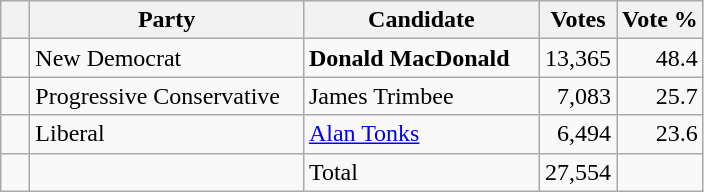<table class="wikitable">
<tr>
<th></th>
<th scope="col" style="width:175px;">Party</th>
<th scope="col" style="width:150px;">Candidate</th>
<th>Votes</th>
<th>Vote %</th>
</tr>
<tr>
<td>   </td>
<td>New Democrat</td>
<td><strong>Donald MacDonald</strong></td>
<td align=right>13,365</td>
<td align=right>48.4</td>
</tr>
<tr |>
<td>   </td>
<td>Progressive Conservative</td>
<td>James Trimbee</td>
<td align=right>7,083</td>
<td align=right>25.7</td>
</tr>
<tr |>
<td>   </td>
<td>Liberal</td>
<td><a href='#'>Alan Tonks</a></td>
<td align=right>6,494</td>
<td align=right>23.6<br></td>
</tr>
<tr |>
<td></td>
<td></td>
<td>Total</td>
<td align=right>27,554</td>
<td></td>
</tr>
</table>
